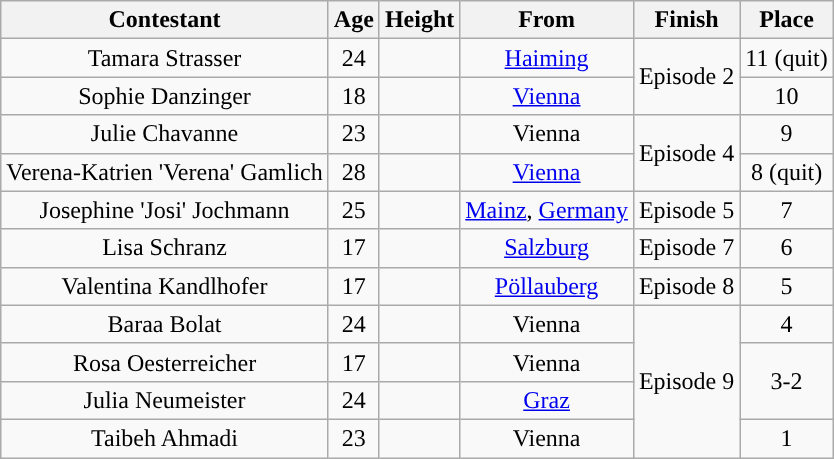<table class="wikitable sortable" style="text-align:center;">
<tr>
<th>Contestant</th>
<th>Age</th>
<th>Height</th>
<th>From</th>
<th>Finish</th>
<th>Place</th>
</tr>
<tr>
<td>Tamara Strasser </td>
<td>24</td>
<td></td>
<td><a href='#'>Haiming</a></td>
<td rowspan="2">Episode 2</td>
<td>11 (quit)</td>
</tr>
<tr>
<td>Sophie Danzinger </td>
<td>18</td>
<td></td>
<td><a href='#'>Vienna</a></td>
<td>10</td>
</tr>
<tr>
<td>Julie Chavanne </td>
<td>23</td>
<td></td>
<td>Vienna</td>
<td rowspan="2">Episode 4</td>
<td>9</td>
</tr>
<tr>
<td>Verena-Katrien 'Verena' Gamlich </td>
<td>28</td>
<td></td>
<td><a href='#'>Vienna</a></td>
<td>8 (quit)</td>
</tr>
<tr>
<td>Josephine 'Josi' Jochmann </td>
<td>25</td>
<td></td>
<td><a href='#'>Mainz</a>, <a href='#'>Germany</a></td>
<td>Episode 5</td>
<td>7</td>
</tr>
<tr>
<td>Lisa Schranz </td>
<td>17</td>
<td></td>
<td><a href='#'>Salzburg</a></td>
<td>Episode 7</td>
<td>6</td>
</tr>
<tr>
<td>Valentina Kandlhofer </td>
<td>17</td>
<td></td>
<td><a href='#'>Pöllauberg</a></td>
<td>Episode 8</td>
<td>5</td>
</tr>
<tr>
<td>Baraa Bolat</td>
<td>24</td>
<td></td>
<td>Vienna</td>
<td rowspan="4">Episode 9</td>
<td>4</td>
</tr>
<tr>
<td>Rosa Oesterreicher</td>
<td>17</td>
<td></td>
<td>Vienna</td>
<td rowspan="2">3-2</td>
</tr>
<tr>
<td>Julia Neumeister</td>
<td>24</td>
<td></td>
<td><a href='#'>Graz</a></td>
</tr>
<tr>
<td>Taibeh Ahmadi</td>
<td>23</td>
<td></td>
<td>Vienna</td>
<td>1</td>
</tr>
</table>
